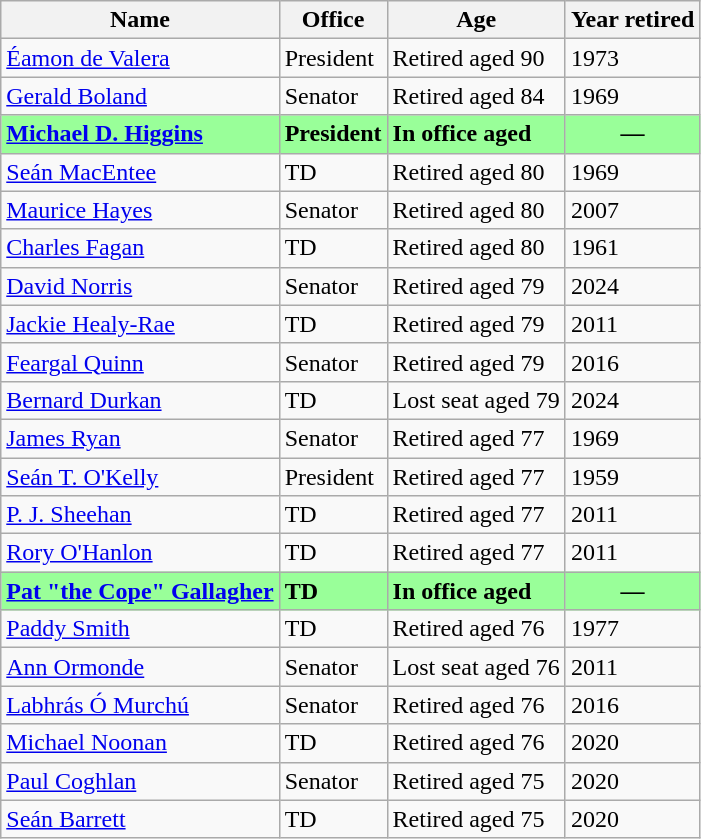<table class="wikitable">
<tr>
<th>Name</th>
<th>Office</th>
<th>Age</th>
<th>Year retired</th>
</tr>
<tr>
<td><a href='#'>Éamon de Valera</a></td>
<td>President</td>
<td>Retired aged 90</td>
<td>1973</td>
</tr>
<tr>
<td><a href='#'>Gerald Boland</a></td>
<td>Senator</td>
<td>Retired aged 84</td>
<td>1969</td>
</tr>
<tr bgcolor="99FF99" style="font-weight: bold;">
<td><a href='#'>Michael D. Higgins</a></td>
<td>President</td>
<td>In office aged </td>
<td align=center>—</td>
</tr>
<tr>
<td><a href='#'>Seán MacEntee</a></td>
<td>TD</td>
<td>Retired aged 80</td>
<td>1969</td>
</tr>
<tr>
<td><a href='#'>Maurice Hayes</a></td>
<td>Senator</td>
<td>Retired aged 80</td>
<td>2007</td>
</tr>
<tr>
<td><a href='#'>Charles Fagan</a></td>
<td>TD</td>
<td>Retired aged 80</td>
<td>1961</td>
</tr>
<tr>
<td><a href='#'>David Norris</a></td>
<td>Senator</td>
<td>Retired aged 79</td>
<td>2024</td>
</tr>
<tr>
<td><a href='#'>Jackie Healy-Rae</a></td>
<td>TD</td>
<td>Retired aged 79</td>
<td>2011</td>
</tr>
<tr>
<td><a href='#'>Feargal Quinn</a></td>
<td>Senator</td>
<td>Retired aged 79</td>
<td>2016</td>
</tr>
<tr>
<td><a href='#'>Bernard Durkan</a></td>
<td>TD</td>
<td>Lost seat aged 79</td>
<td>2024</td>
</tr>
<tr>
<td><a href='#'>James Ryan</a></td>
<td>Senator</td>
<td>Retired aged 77</td>
<td>1969</td>
</tr>
<tr>
<td><a href='#'>Seán T. O'Kelly</a></td>
<td>President</td>
<td>Retired aged 77</td>
<td>1959</td>
</tr>
<tr>
<td><a href='#'>P. J. Sheehan</a></td>
<td>TD</td>
<td>Retired aged 77</td>
<td>2011</td>
</tr>
<tr>
<td><a href='#'>Rory O'Hanlon</a></td>
<td>TD</td>
<td>Retired aged 77</td>
<td>2011</td>
</tr>
<tr bgcolor="99FF99" style="font-weight: bold;">
<td><a href='#'>Pat "the Cope" Gallagher</a></td>
<td>TD</td>
<td>In office aged </td>
<td align=center>—</td>
</tr>
<tr>
<td><a href='#'>Paddy Smith</a></td>
<td>TD</td>
<td>Retired aged 76</td>
<td>1977</td>
</tr>
<tr>
<td><a href='#'>Ann Ormonde</a></td>
<td>Senator</td>
<td>Lost seat aged 76</td>
<td>2011</td>
</tr>
<tr>
<td><a href='#'>Labhrás Ó Murchú</a></td>
<td>Senator</td>
<td>Retired aged 76</td>
<td>2016</td>
</tr>
<tr>
<td><a href='#'>Michael Noonan</a></td>
<td>TD</td>
<td>Retired aged 76</td>
<td>2020</td>
</tr>
<tr>
<td><a href='#'>Paul Coghlan</a></td>
<td>Senator</td>
<td>Retired aged 75</td>
<td>2020</td>
</tr>
<tr>
<td><a href='#'>Seán Barrett</a></td>
<td>TD</td>
<td>Retired aged 75</td>
<td>2020</td>
</tr>
</table>
